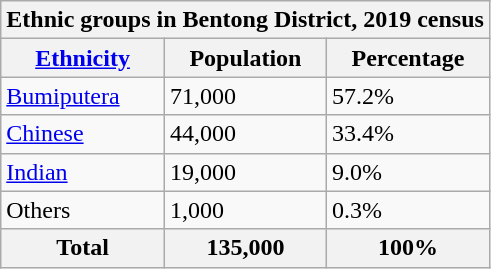<table class="wikitable">
<tr>
<th style="text-align:center;" colspan="3">Ethnic groups in Bentong District, 2019 census</th>
</tr>
<tr>
<th><a href='#'>Ethnicity</a></th>
<th>Population</th>
<th>Percentage</th>
</tr>
<tr>
<td><a href='#'>Bumiputera</a></td>
<td>71,000</td>
<td>57.2%</td>
</tr>
<tr>
<td><a href='#'>Chinese</a></td>
<td>44,000</td>
<td>33.4%</td>
</tr>
<tr>
<td><a href='#'>Indian</a></td>
<td>19,000</td>
<td>9.0%</td>
</tr>
<tr>
<td>Others</td>
<td>1,000</td>
<td>0.3%</td>
</tr>
<tr>
<th>Total</th>
<th>135,000</th>
<th>100%</th>
</tr>
</table>
